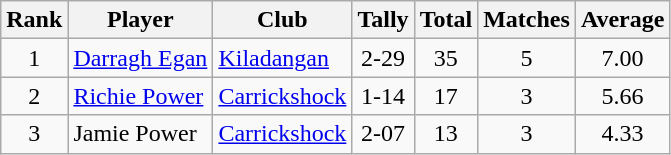<table class="wikitable">
<tr>
<th>Rank</th>
<th>Player</th>
<th>Club</th>
<th>Tally</th>
<th>Total</th>
<th>Matches</th>
<th>Average</th>
</tr>
<tr>
<td rowspan=1 align=center>1</td>
<td><a href='#'>Darragh Egan</a></td>
<td><a href='#'>Kiladangan</a></td>
<td align=center>2-29</td>
<td align=center>35</td>
<td align=center>5</td>
<td align=center>7.00</td>
</tr>
<tr>
<td rowspan=1 align=center>2</td>
<td><a href='#'>Richie Power</a></td>
<td><a href='#'>Carrickshock</a></td>
<td align=center>1-14</td>
<td align=center>17</td>
<td align=center>3</td>
<td align=center>5.66</td>
</tr>
<tr>
<td rowspan=1 align=center>3</td>
<td>Jamie Power</td>
<td><a href='#'>Carrickshock</a></td>
<td align=center>2-07</td>
<td align=center>13</td>
<td align=center>3</td>
<td align=center>4.33</td>
</tr>
</table>
